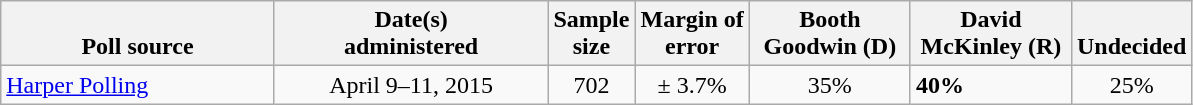<table class="wikitable">
<tr valign= bottom>
<th style="width:175px;">Poll source</th>
<th style="width:175px;">Date(s)<br>administered</th>
<th class=small>Sample<br>size</th>
<th class=small>Margin of<br>error</th>
<th style="width:100px;">Booth<br>Goodwin (D)</th>
<th style="width:100px;">David<br>McKinley (R)</th>
<th>Undecided</th>
</tr>
<tr>
<td><a href='#'>Harper Polling</a></td>
<td align=center>April 9–11, 2015</td>
<td align=center>702</td>
<td align=center>± 3.7%</td>
<td align=center>35%</td>
<td><strong>40%</strong></td>
<td align=center>25%</td>
</tr>
</table>
